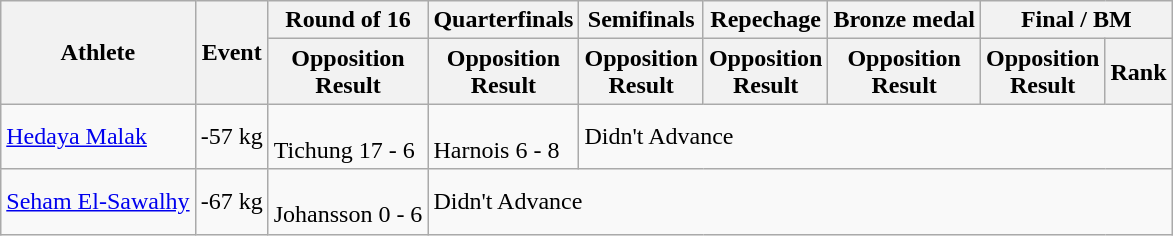<table class="wikitable">
<tr>
<th rowspan="2">Athlete</th>
<th rowspan="2">Event</th>
<th>Round of 16</th>
<th>Quarterfinals</th>
<th>Semifinals</th>
<th>Repechage</th>
<th>Bronze medal</th>
<th colspan="2">Final / <abbr>BM</abbr></th>
</tr>
<tr>
<th>Opposition<br>Result</th>
<th>Opposition<br>Result</th>
<th>Opposition<br>Result</th>
<th>Opposition<br>Result</th>
<th>Opposition<br>Result</th>
<th>Opposition<br>Result</th>
<th>Rank</th>
</tr>
<tr>
<td><a href='#'>Hedaya Malak</a></td>
<td>-57 kg</td>
<td><br>Tichung
17 - 6</td>
<td><br>Harnois
6 - 8</td>
<td colspan="5">Didn't Advance</td>
</tr>
<tr>
<td><a href='#'>Seham El-Sawalhy</a></td>
<td>-67 kg</td>
<td><br>Johansson
0 - 6</td>
<td colspan="6">Didn't Advance</td>
</tr>
</table>
